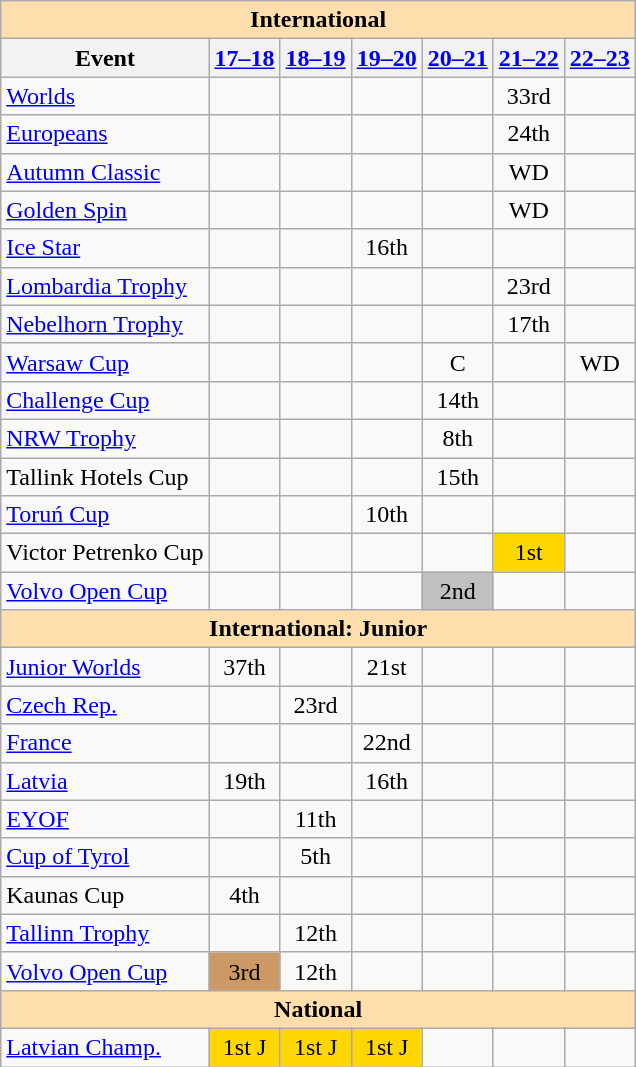<table class="wikitable" style="text-align:center">
<tr>
<th colspan="7" style="background-color: #ffdead; " align="center">International</th>
</tr>
<tr>
<th>Event</th>
<th><a href='#'>17–18</a></th>
<th><a href='#'>18–19</a></th>
<th><a href='#'>19–20</a></th>
<th><a href='#'>20–21</a></th>
<th><a href='#'>21–22</a></th>
<th><a href='#'>22–23</a></th>
</tr>
<tr>
<td align=left><a href='#'>Worlds</a></td>
<td></td>
<td></td>
<td></td>
<td></td>
<td>33rd</td>
<td></td>
</tr>
<tr>
<td align=left><a href='#'>Europeans</a></td>
<td></td>
<td></td>
<td></td>
<td></td>
<td>24th</td>
<td></td>
</tr>
<tr>
<td align=left> <a href='#'>Autumn Classic</a></td>
<td></td>
<td></td>
<td></td>
<td></td>
<td>WD</td>
<td></td>
</tr>
<tr>
<td align=left> <a href='#'>Golden Spin</a></td>
<td></td>
<td></td>
<td></td>
<td></td>
<td>WD</td>
<td></td>
</tr>
<tr>
<td align=left> <a href='#'>Ice Star</a></td>
<td></td>
<td></td>
<td>16th</td>
<td></td>
<td></td>
<td></td>
</tr>
<tr>
<td align=left> <a href='#'>Lombardia Trophy</a></td>
<td></td>
<td></td>
<td></td>
<td></td>
<td>23rd</td>
<td></td>
</tr>
<tr>
<td align=left> <a href='#'>Nebelhorn Trophy</a></td>
<td></td>
<td></td>
<td></td>
<td></td>
<td>17th</td>
<td></td>
</tr>
<tr>
<td align=left> <a href='#'>Warsaw Cup</a></td>
<td></td>
<td></td>
<td></td>
<td>C</td>
<td></td>
<td>WD</td>
</tr>
<tr>
<td align="left"><a href='#'>Challenge Cup</a></td>
<td></td>
<td></td>
<td></td>
<td>14th</td>
<td></td>
<td></td>
</tr>
<tr>
<td align="left"><a href='#'>NRW Trophy</a></td>
<td></td>
<td></td>
<td></td>
<td>8th</td>
<td></td>
<td></td>
</tr>
<tr>
<td align="left">Tallink Hotels Cup</td>
<td></td>
<td></td>
<td></td>
<td>15th</td>
<td></td>
<td></td>
</tr>
<tr>
<td align="left"><a href='#'>Toruń Cup</a></td>
<td></td>
<td></td>
<td>10th</td>
<td></td>
<td></td>
<td></td>
</tr>
<tr>
<td align="left">Victor Petrenko Cup</td>
<td></td>
<td></td>
<td></td>
<td></td>
<td bgcolor=gold>1st</td>
<td></td>
</tr>
<tr>
<td align="left"><a href='#'>Volvo Open Cup</a></td>
<td></td>
<td></td>
<td></td>
<td bgcolor="silver">2nd</td>
<td></td>
<td></td>
</tr>
<tr>
<th colspan="7" style="background-color: #ffdead; " align="center">International: Junior</th>
</tr>
<tr>
<td align="left"><a href='#'>Junior Worlds</a></td>
<td>37th</td>
<td></td>
<td>21st</td>
<td></td>
<td></td>
<td></td>
</tr>
<tr>
<td align="left"> <a href='#'>Czech Rep.</a></td>
<td></td>
<td>23rd</td>
<td></td>
<td></td>
<td></td>
<td></td>
</tr>
<tr>
<td align="left"> <a href='#'>France</a></td>
<td></td>
<td></td>
<td>22nd</td>
<td></td>
<td></td>
<td></td>
</tr>
<tr>
<td align="left"> <a href='#'>Latvia</a></td>
<td>19th</td>
<td></td>
<td>16th</td>
<td></td>
<td></td>
<td></td>
</tr>
<tr>
<td align="left"><a href='#'>EYOF</a></td>
<td></td>
<td>11th</td>
<td></td>
<td></td>
<td></td>
<td></td>
</tr>
<tr>
<td align="left"><a href='#'>Cup of Tyrol</a></td>
<td></td>
<td>5th</td>
<td></td>
<td></td>
<td></td>
<td></td>
</tr>
<tr>
<td align="left">Kaunas Cup</td>
<td>4th</td>
<td></td>
<td></td>
<td></td>
<td></td>
<td></td>
</tr>
<tr>
<td align="left"><a href='#'>Tallinn Trophy</a></td>
<td></td>
<td>12th</td>
<td></td>
<td></td>
<td></td>
<td></td>
</tr>
<tr>
<td align="left"><a href='#'>Volvo Open Cup</a></td>
<td bgcolor="cc9966">3rd</td>
<td>12th</td>
<td></td>
<td></td>
<td></td>
<td></td>
</tr>
<tr>
<th colspan="7" style="background-color: #ffdead; " align="center">National</th>
</tr>
<tr>
<td align="left"><a href='#'>Latvian Champ.</a></td>
<td bgcolor="gold">1st J</td>
<td bgcolor="gold">1st J</td>
<td bgcolor="gold">1st J</td>
<td></td>
<td></td>
<td></td>
</tr>
</table>
